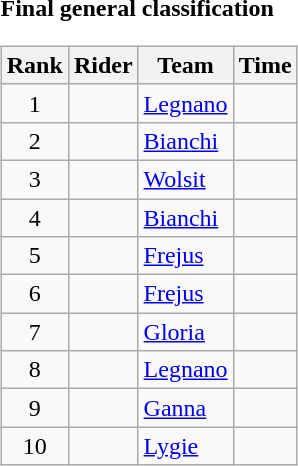<table>
<tr>
<td><strong>Final general classification</strong><br><table class="wikitable">
<tr>
<th scope="col">Rank</th>
<th scope="col">Rider</th>
<th scope="col">Team</th>
<th scope="col">Time</th>
</tr>
<tr>
<td style="text-align:center;">1</td>
<td></td>
<td><a href='#'>Legnano</a></td>
<td></td>
</tr>
<tr>
<td style="text-align:center;">2</td>
<td></td>
<td><a href='#'>Bianchi</a></td>
<td></td>
</tr>
<tr>
<td style="text-align:center;">3</td>
<td></td>
<td><a href='#'>Wolsit</a></td>
<td></td>
</tr>
<tr>
<td style="text-align:center;">4</td>
<td></td>
<td><a href='#'>Bianchi</a></td>
<td></td>
</tr>
<tr>
<td style="text-align:center;">5</td>
<td></td>
<td><a href='#'>Frejus</a></td>
<td></td>
</tr>
<tr>
<td style="text-align:center;">6</td>
<td></td>
<td><a href='#'>Frejus</a></td>
<td></td>
</tr>
<tr>
<td style="text-align:center;">7</td>
<td></td>
<td><a href='#'>Gloria</a></td>
<td></td>
</tr>
<tr>
<td style="text-align:center;">8</td>
<td></td>
<td><a href='#'>Legnano</a></td>
<td></td>
</tr>
<tr>
<td style="text-align:center;">9</td>
<td></td>
<td><a href='#'>Ganna</a></td>
<td></td>
</tr>
<tr>
<td style="text-align:center;">10</td>
<td></td>
<td><a href='#'>Lygie</a></td>
<td></td>
</tr>
</table>
</td>
</tr>
</table>
